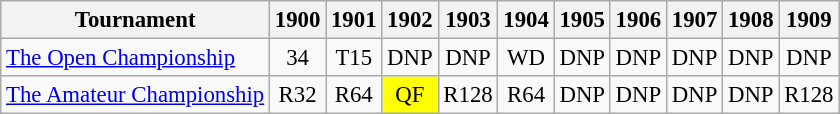<table class="wikitable" style="font-size:95%;text-align:center;">
<tr>
<th>Tournament</th>
<th>1900</th>
<th>1901</th>
<th>1902</th>
<th>1903</th>
<th>1904</th>
<th>1905</th>
<th>1906</th>
<th>1907</th>
<th>1908</th>
<th>1909</th>
</tr>
<tr>
<td align=left><a href='#'>The Open Championship</a></td>
<td>34</td>
<td>T15</td>
<td>DNP</td>
<td>DNP</td>
<td>WD</td>
<td>DNP</td>
<td>DNP</td>
<td>DNP</td>
<td>DNP</td>
<td>DNP</td>
</tr>
<tr>
<td align=left><a href='#'>The Amateur Championship</a></td>
<td>R32</td>
<td>R64</td>
<td style="background:yellow;">QF</td>
<td>R128</td>
<td>R64</td>
<td>DNP</td>
<td>DNP</td>
<td>DNP</td>
<td>DNP</td>
<td>R128</td>
</tr>
</table>
